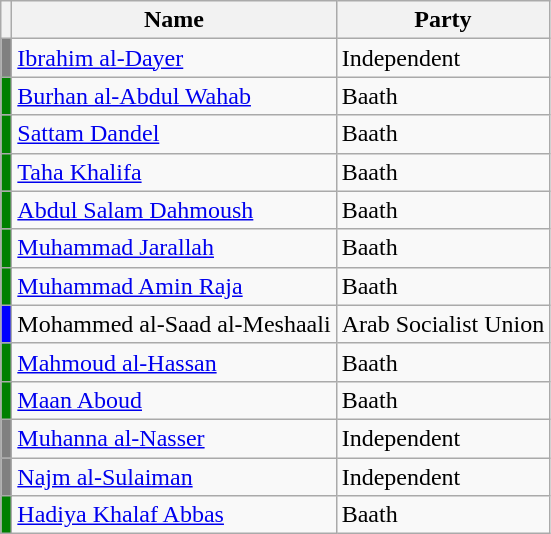<table class="wikitable sortable">
<tr>
<th></th>
<th>Name</th>
<th>Party</th>
</tr>
<tr>
<td bgcolor="grey"></td>
<td><a href='#'>Ibrahim al-Dayer</a></td>
<td>Independent</td>
</tr>
<tr>
<td bgcolor="green"></td>
<td><a href='#'>Burhan al-Abdul Wahab</a></td>
<td>Baath</td>
</tr>
<tr>
<td bgcolor="green"></td>
<td><a href='#'>Sattam Dandel</a></td>
<td>Baath</td>
</tr>
<tr>
<td bgcolor="green"></td>
<td><a href='#'>Taha Khalifa</a></td>
<td>Baath</td>
</tr>
<tr>
<td bgcolor="green"></td>
<td><a href='#'>Abdul Salam Dahmoush</a></td>
<td>Baath</td>
</tr>
<tr>
<td bgcolor="green"></td>
<td><a href='#'>Muhammad Jarallah</a></td>
<td>Baath</td>
</tr>
<tr>
<td bgcolor="green"></td>
<td><a href='#'>Muhammad Amin Raja</a></td>
<td>Baath</td>
</tr>
<tr>
<td bgcolor="blue"></td>
<td>Mohammed al-Saad al-Meshaali</td>
<td>Arab Socialist Union</td>
</tr>
<tr>
<td bgcolor="green"></td>
<td><a href='#'>Mahmoud al-Hassan</a></td>
<td>Baath</td>
</tr>
<tr>
<td bgcolor="green"></td>
<td><a href='#'>Maan Aboud</a></td>
<td>Baath</td>
</tr>
<tr>
<td bgcolor="grey"></td>
<td><a href='#'>Muhanna al-Nasser</a></td>
<td>Independent</td>
</tr>
<tr>
<td bgcolor="grey"></td>
<td><a href='#'>Najm al-Sulaiman</a></td>
<td>Independent</td>
</tr>
<tr>
<td bgcolor="green"></td>
<td><a href='#'>Hadiya Khalaf Abbas</a></td>
<td>Baath</td>
</tr>
</table>
